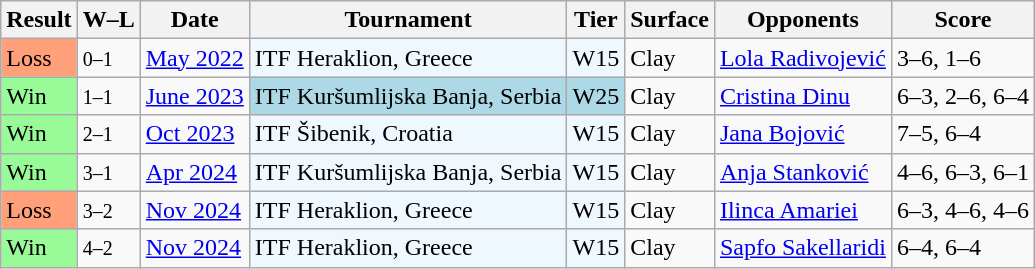<table class="sortable wikitable">
<tr>
<th>Result</th>
<th class="unsortable">W–L</th>
<th>Date</th>
<th>Tournament</th>
<th>Tier</th>
<th>Surface</th>
<th>Opponents</th>
<th class="unsortable">Score</th>
</tr>
<tr>
<td style="background:#ffa07a;">Loss</td>
<td><small>0–1</small></td>
<td><a href='#'>May 2022</a></td>
<td style="background:#f0f8ff;">ITF Heraklion, Greece</td>
<td style="background:#f0f8ff;">W15</td>
<td>Clay</td>
<td> <a href='#'>Lola Radivojević</a></td>
<td>3–6, 1–6</td>
</tr>
<tr>
<td style="background:#98fb98;">Win</td>
<td><small>1–1</small></td>
<td><a href='#'>June 2023</a></td>
<td style="background:lightblue;">ITF Kuršumlijska Banja, Serbia</td>
<td style="background:lightblue;">W25</td>
<td>Clay</td>
<td> <a href='#'>Cristina Dinu</a></td>
<td>6–3, 2–6, 6–4</td>
</tr>
<tr>
<td style="background:#98fb98;">Win</td>
<td><small>2–1</small></td>
<td><a href='#'>Oct 2023</a></td>
<td style="background:#f0f8ff;">ITF Šibenik, Croatia</td>
<td style="background:#f0f8ff;">W15</td>
<td>Clay</td>
<td> <a href='#'>Jana Bojović</a></td>
<td>7–5, 6–4</td>
</tr>
<tr>
<td style="background:#98fb98;">Win</td>
<td><small>3–1</small></td>
<td><a href='#'>Apr 2024</a></td>
<td style="background:#f0f8ff;">ITF Kuršumlijska Banja, Serbia</td>
<td style="background:#f0f8ff;">W15</td>
<td>Clay</td>
<td> <a href='#'>Anja Stanković</a></td>
<td>4–6, 6–3, 6–1</td>
</tr>
<tr>
<td style="background:#ffa07a;">Loss</td>
<td><small>3–2</small></td>
<td><a href='#'>Nov 2024</a></td>
<td style="background:#f0f8ff;">ITF Heraklion, Greece</td>
<td style="background:#f0f8ff;">W15</td>
<td>Clay</td>
<td> <a href='#'>Ilinca Amariei</a></td>
<td>6–3, 4–6, 4–6</td>
</tr>
<tr>
<td style="background:#98fb98;">Win</td>
<td><small>4–2</small></td>
<td><a href='#'>Nov 2024</a></td>
<td style="background:#f0f8ff;">ITF Heraklion, Greece</td>
<td style="background:#f0f8ff;">W15</td>
<td>Clay</td>
<td> <a href='#'>Sapfo Sakellaridi</a></td>
<td>6–4, 6–4</td>
</tr>
</table>
